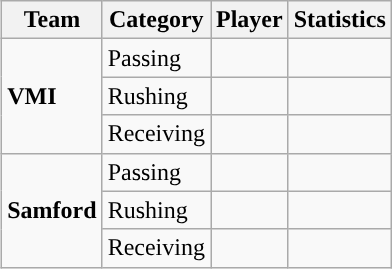<table class="wikitable" style="float: right;">
<tr>
<th>Team</th>
<th>Category</th>
<th>Player</th>
<th>Statistics</th>
</tr>
<tr>
<td rowspan=3><strong>VMI</strong></td>
<td>Passing</td>
<td></td>
<td></td>
</tr>
<tr>
<td>Rushing</td>
<td></td>
<td></td>
</tr>
<tr>
<td>Receiving</td>
<td></td>
<td></td>
</tr>
<tr>
<td rowspan=3><strong>Samford</strong></td>
<td>Passing</td>
<td></td>
<td></td>
</tr>
<tr>
<td>Rushing</td>
<td></td>
<td></td>
</tr>
<tr>
<td>Receiving</td>
<td></td>
<td></td>
</tr>
</table>
